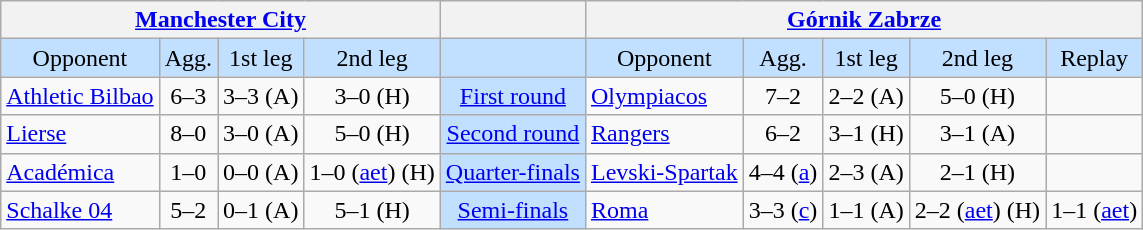<table class="wikitable" style="text-align:center">
<tr>
<th colspan=4> <a href='#'>Manchester City</a></th>
<th></th>
<th colspan=5> <a href='#'>Górnik Zabrze</a></th>
</tr>
<tr style="background:#c1e0ff">
<td>Opponent</td>
<td>Agg.</td>
<td>1st leg</td>
<td>2nd leg</td>
<td></td>
<td>Opponent</td>
<td>Agg.</td>
<td>1st leg</td>
<td>2nd leg</td>
<td>Replay</td>
</tr>
<tr>
<td align=left> <a href='#'>Athletic Bilbao</a></td>
<td>6–3</td>
<td>3–3 (A)</td>
<td>3–0 (H)</td>
<td style="background:#c1e0ff;"><a href='#'>First round</a></td>
<td align=left> <a href='#'>Olympiacos</a></td>
<td>7–2</td>
<td>2–2 (A)</td>
<td>5–0 (H)</td>
<td></td>
</tr>
<tr>
<td align=left> <a href='#'>Lierse</a></td>
<td>8–0</td>
<td>3–0 (A)</td>
<td>5–0 (H)</td>
<td style="background:#c1e0ff;"><a href='#'>Second round</a></td>
<td align=left> <a href='#'>Rangers</a></td>
<td>6–2</td>
<td>3–1 (H)</td>
<td>3–1 (A)</td>
<td></td>
</tr>
<tr>
<td align=left> <a href='#'>Académica</a></td>
<td>1–0</td>
<td>0–0 (A)</td>
<td>1–0 (<a href='#'>aet</a>) (H)</td>
<td style="background:#c1e0ff;"><a href='#'>Quarter-finals</a></td>
<td align=left> <a href='#'>Levski-Spartak</a></td>
<td>4–4 (<a href='#'>a</a>)</td>
<td>2–3 (A)</td>
<td>2–1 (H)</td>
<td></td>
</tr>
<tr>
<td align=left> <a href='#'>Schalke 04</a></td>
<td>5–2</td>
<td>0–1 (A)</td>
<td>5–1 (H)</td>
<td style="background:#c1e0ff;"><a href='#'>Semi-finals</a></td>
<td align=left> <a href='#'>Roma</a></td>
<td>3–3 (<a href='#'>c</a>)</td>
<td>1–1 (A)</td>
<td>2–2 (<a href='#'>aet</a>) (H)</td>
<td>1–1 (<a href='#'>aet</a>)</td>
</tr>
</table>
